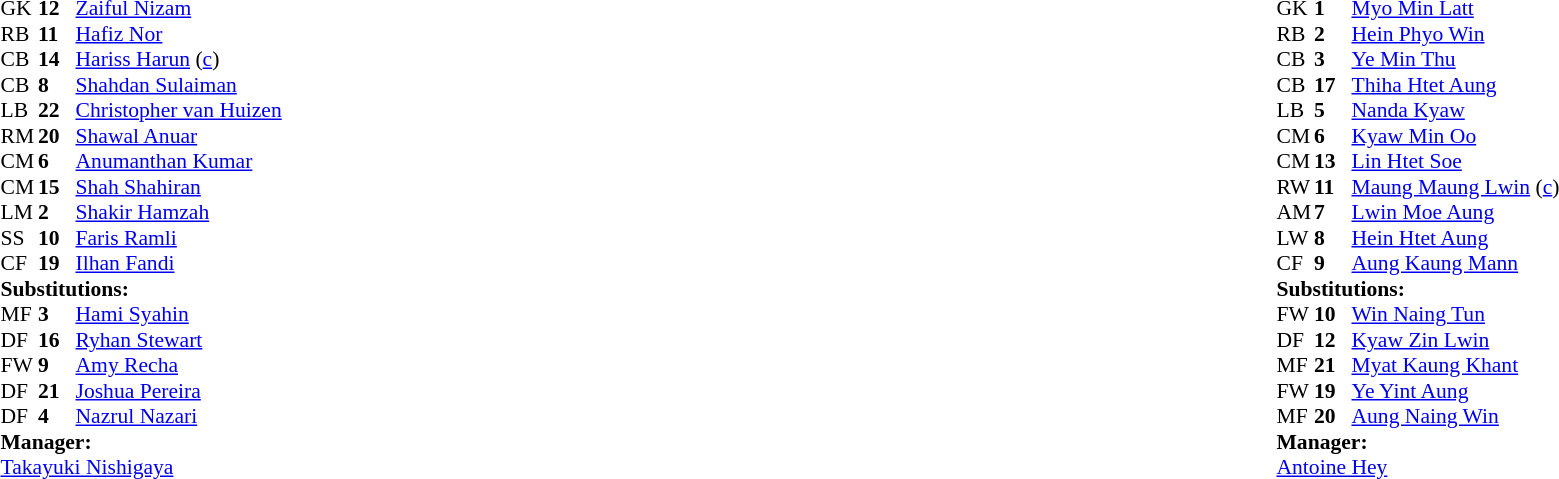<table width="100%">
<tr>
<td valign="top" width="40%"><br><table style="font-size:90%" cellspacing="0" cellpadding="0">
<tr>
<th width=25></th>
<th width=25></th>
</tr>
<tr>
<td>GK</td>
<td><strong>12</strong></td>
<td><a href='#'>Zaiful Nizam</a></td>
</tr>
<tr>
<td>RB</td>
<td><strong>11</strong></td>
<td><a href='#'>Hafiz Nor</a></td>
<td></td>
<td></td>
</tr>
<tr>
<td>CB</td>
<td><strong>14</strong></td>
<td><a href='#'>Hariss Harun</a> (<a href='#'>c</a>)</td>
<td></td>
</tr>
<tr>
<td>CB</td>
<td><strong>8</strong></td>
<td><a href='#'>Shahdan Sulaiman</a></td>
</tr>
<tr>
<td>LB</td>
<td><strong>22</strong></td>
<td><a href='#'>Christopher van Huizen</a></td>
<td></td>
<td></td>
</tr>
<tr>
<td>RM</td>
<td><strong>20</strong></td>
<td><a href='#'>Shawal Anuar</a></td>
</tr>
<tr>
<td>CM</td>
<td><strong>6</strong></td>
<td><a href='#'>Anumanthan Kumar</a></td>
<td></td>
<td></td>
</tr>
<tr>
<td>CM</td>
<td><strong>15</strong></td>
<td><a href='#'>Shah Shahiran</a></td>
</tr>
<tr>
<td>LM</td>
<td><strong>2</strong></td>
<td><a href='#'>Shakir Hamzah</a></td>
</tr>
<tr>
<td>SS</td>
<td><strong>10</strong></td>
<td><a href='#'>Faris Ramli</a></td>
<td></td>
<td></td>
</tr>
<tr>
<td>CF</td>
<td><strong>19</strong></td>
<td><a href='#'>Ilhan Fandi</a></td>
<td></td>
<td></td>
</tr>
<tr>
<td colspan=3><strong>Substitutions:</strong></td>
</tr>
<tr>
<td>MF</td>
<td><strong>3</strong></td>
<td><a href='#'>Hami Syahin</a></td>
<td></td>
<td></td>
</tr>
<tr>
<td>DF</td>
<td><strong>16</strong></td>
<td><a href='#'>Ryhan Stewart</a></td>
<td></td>
<td></td>
</tr>
<tr>
<td>FW</td>
<td><strong>9</strong></td>
<td><a href='#'>Amy Recha</a></td>
<td></td>
<td></td>
</tr>
<tr>
<td>DF</td>
<td><strong>21</strong></td>
<td><a href='#'>Joshua Pereira</a></td>
<td></td>
<td></td>
</tr>
<tr>
<td>DF</td>
<td><strong>4</strong></td>
<td><a href='#'>Nazrul Nazari</a></td>
<td></td>
<td></td>
</tr>
<tr>
<td colspan=3><strong>Manager:</strong></td>
</tr>
<tr>
<td colspan=3> <a href='#'>Takayuki Nishigaya</a></td>
</tr>
</table>
</td>
<td valign="top"></td>
<td valign="top" width="50%"><br><table style="font-size:90%; margin:auto" cellspacing="0" cellpadding="0">
<tr>
<th width=25></th>
<th width=25></th>
</tr>
<tr>
<td>GK</td>
<td><strong>1 </strong></td>
<td><a href='#'>Myo Min Latt</a></td>
</tr>
<tr>
<td>RB</td>
<td><strong>2</strong></td>
<td><a href='#'>Hein Phyo Win</a></td>
<td></td>
<td></td>
</tr>
<tr>
<td>CB</td>
<td><strong>3</strong></td>
<td><a href='#'>Ye Min Thu</a></td>
</tr>
<tr>
<td>CB</td>
<td><strong>17</strong></td>
<td><a href='#'>Thiha Htet Aung</a></td>
</tr>
<tr>
<td>LB</td>
<td><strong>5</strong></td>
<td><a href='#'>Nanda Kyaw</a></td>
<td></td>
</tr>
<tr>
<td>CM</td>
<td><strong>6</strong></td>
<td><a href='#'>Kyaw Min Oo</a></td>
<td></td>
<td></td>
</tr>
<tr>
<td>CM</td>
<td><strong>13</strong></td>
<td><a href='#'>Lin Htet Soe</a></td>
<td></td>
<td></td>
</tr>
<tr>
<td>RW</td>
<td><strong>11</strong></td>
<td><a href='#'>Maung Maung Lwin</a> (<a href='#'>c</a>)</td>
<td></td>
</tr>
<tr>
<td>AM</td>
<td><strong>7</strong></td>
<td><a href='#'>Lwin Moe Aung</a></td>
</tr>
<tr>
<td>LW</td>
<td><strong>8</strong></td>
<td><a href='#'>Hein Htet Aung</a></td>
</tr>
<tr>
<td>CF</td>
<td><strong>9</strong></td>
<td><a href='#'>Aung Kaung Mann</a></td>
<td></td>
<td></td>
</tr>
<tr>
<td colspan=3><strong>Substitutions:</strong></td>
</tr>
<tr>
<td>FW</td>
<td><strong>10</strong></td>
<td><a href='#'>Win Naing Tun</a></td>
<td></td>
<td></td>
</tr>
<tr>
<td>DF</td>
<td><strong>12</strong></td>
<td><a href='#'>Kyaw Zin Lwin</a></td>
<td></td>
<td></td>
<td></td>
</tr>
<tr>
<td>MF</td>
<td><strong>21</strong></td>
<td><a href='#'>Myat Kaung Khant</a></td>
<td></td>
<td></td>
</tr>
<tr>
<td>FW</td>
<td><strong>19</strong></td>
<td><a href='#'>Ye Yint Aung</a></td>
<td></td>
<td></td>
</tr>
<tr>
<td>MF</td>
<td><strong>20</strong></td>
<td><a href='#'>Aung Naing Win</a></td>
<td></td>
<td></td>
</tr>
<tr>
<td colspan=3><strong>Manager:</strong></td>
</tr>
<tr>
<td colspan=3> <a href='#'>Antoine Hey</a></td>
</tr>
</table>
</td>
</tr>
</table>
